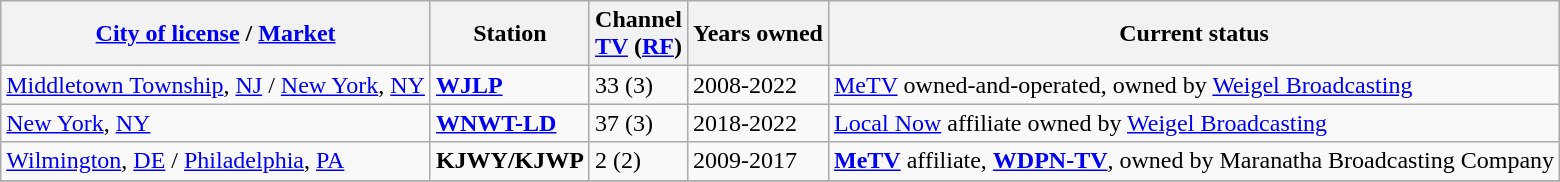<table class="wikitable">
<tr>
<th><a href='#'>City of license</a> / <a href='#'>Market</a></th>
<th>Station</th>
<th>Channel<br><a href='#'>TV</a> (<a href='#'>RF</a>)</th>
<th>Years owned</th>
<th>Current status</th>
</tr>
<tr style="vertical-align: top; text-align: left;">
<td><a href='#'>Middletown Township</a>, <a href='#'>NJ</a> / <a href='#'>New York</a>, <a href='#'>NY</a></td>
<td><strong><a href='#'>WJLP</a></strong></td>
<td>33 (3)</td>
<td>2008-2022</td>
<td><a href='#'>MeTV</a> owned-and-operated, owned by <a href='#'>Weigel Broadcasting</a></td>
</tr>
<tr>
<td><a href='#'>New York</a>, <a href='#'>NY</a></td>
<td><strong><a href='#'>WNWT-LD</a></strong></td>
<td>37 (3)</td>
<td>2018-2022</td>
<td><a href='#'>Local Now</a> affiliate owned by <a href='#'>Weigel Broadcasting</a></td>
</tr>
<tr>
<td><a href='#'>Wilmington</a>, <a href='#'>DE</a> / <a href='#'>Philadelphia</a>, <a href='#'>PA</a></td>
<td><strong>KJWY/KJWP</strong></td>
<td>2 (2)</td>
<td>2009-2017</td>
<td><strong><a href='#'>MeTV</a></strong> affiliate, <strong><a href='#'>WDPN-TV</a></strong>, owned by Maranatha Broadcasting Company</td>
</tr>
<tr style="vertical-align: top; text-align: left;">
</tr>
</table>
